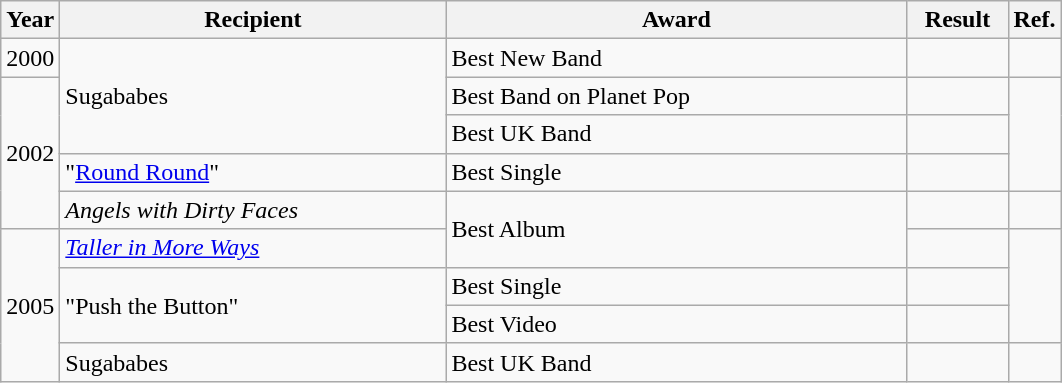<table class="wikitable">
<tr>
<th>Year</th>
<th width="250">Recipient</th>
<th width="300">Award</th>
<th width="60">Result</th>
<th>Ref.</th>
</tr>
<tr>
<td>2000</td>
<td rowspan=3>Sugababes</td>
<td>Best New Band</td>
<td></td>
<td align="center"></td>
</tr>
<tr>
<td rowspan=4>2002</td>
<td>Best Band on Planet Pop</td>
<td></td>
<td align="center" rowspan=3></td>
</tr>
<tr>
<td>Best UK Band</td>
<td></td>
</tr>
<tr>
<td>"<a href='#'>Round Round</a>"</td>
<td>Best Single</td>
<td></td>
</tr>
<tr>
<td><em>Angels with Dirty Faces</em></td>
<td rowspan="2">Best Album</td>
<td></td>
<td align="center"></td>
</tr>
<tr>
<td rowspan="4">2005</td>
<td><em><a href='#'>Taller in More Ways</a></em></td>
<td></td>
<td rowspan="3" align="center"></td>
</tr>
<tr>
<td rowspan="2">"Push the Button"</td>
<td>Best Single</td>
<td></td>
</tr>
<tr>
<td>Best Video</td>
<td></td>
</tr>
<tr>
<td>Sugababes</td>
<td>Best UK Band</td>
<td></td>
<td align="center"></td>
</tr>
</table>
